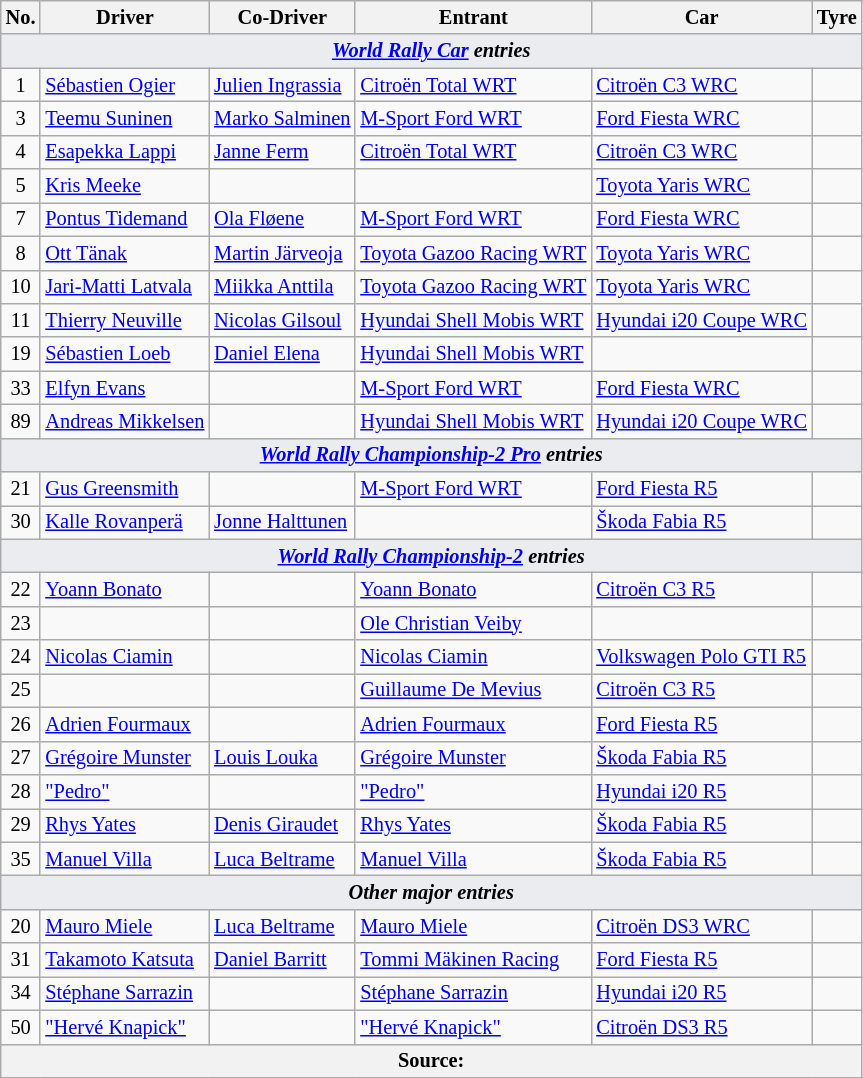<table class="wikitable" style="font-size: 85%;">
<tr>
<th>No.</th>
<th>Driver</th>
<th>Co-Driver</th>
<th>Entrant</th>
<th>Car</th>
<th>Tyre</th>
</tr>
<tr>
<td style="background-color:#EAECF0; text-align:center" colspan="6"><strong><em><a href='#'>World Rally Car</a> entries</em></strong></td>
</tr>
<tr>
<td align="center">1</td>
<td> <a href='#'>Sébastien Ogier</a></td>
<td> <a href='#'>Julien Ingrassia</a></td>
<td> <a href='#'>Citroën Total WRT</a></td>
<td><a href='#'>Citroën C3 WRC</a></td>
<td align="center"></td>
</tr>
<tr>
<td align="center">3</td>
<td> <a href='#'>Teemu Suninen</a></td>
<td> <a href='#'>Marko Salminen</a></td>
<td> <a href='#'>M-Sport Ford WRT</a></td>
<td><a href='#'>Ford Fiesta WRC</a></td>
<td align="center"></td>
</tr>
<tr>
<td align="center">4</td>
<td> <a href='#'>Esapekka Lappi</a></td>
<td> <a href='#'>Janne Ferm</a></td>
<td> <a href='#'>Citroën Total WRT</a></td>
<td><a href='#'>Citroën C3 WRC</a></td>
<td align="center"></td>
</tr>
<tr>
<td align="center">5</td>
<td> <a href='#'>Kris Meeke</a></td>
<td></td>
<td></td>
<td><a href='#'>Toyota Yaris WRC</a></td>
<td align="center"></td>
</tr>
<tr>
<td align="center">7</td>
<td> <a href='#'>Pontus Tidemand</a></td>
<td> <a href='#'>Ola Fløene</a></td>
<td> <a href='#'>M-Sport Ford WRT</a></td>
<td><a href='#'>Ford Fiesta WRC</a></td>
<td align="center"></td>
</tr>
<tr>
<td align="center">8</td>
<td> <a href='#'>Ott Tänak</a></td>
<td> <a href='#'>Martin Järveoja</a></td>
<td> <a href='#'>Toyota Gazoo Racing WRT</a></td>
<td><a href='#'>Toyota Yaris WRC</a></td>
<td align="center"></td>
</tr>
<tr>
<td align="center">10</td>
<td> <a href='#'>Jari-Matti Latvala</a></td>
<td> <a href='#'>Miikka Anttila</a></td>
<td> <a href='#'>Toyota Gazoo Racing WRT</a></td>
<td><a href='#'>Toyota Yaris WRC</a></td>
<td align="center"></td>
</tr>
<tr>
<td align="center">11</td>
<td> <a href='#'>Thierry Neuville</a></td>
<td> <a href='#'>Nicolas Gilsoul</a></td>
<td> <a href='#'>Hyundai Shell Mobis WRT</a></td>
<td><a href='#'>Hyundai i20 Coupe WRC</a></td>
<td align="center"></td>
</tr>
<tr>
<td align="center">19</td>
<td> <a href='#'>Sébastien Loeb</a></td>
<td> <a href='#'>Daniel Elena</a></td>
<td> <a href='#'>Hyundai Shell Mobis WRT</a></td>
<td></td>
<td align="center"></td>
</tr>
<tr>
<td align="center">33</td>
<td> <a href='#'>Elfyn Evans</a></td>
<td></td>
<td> <a href='#'>M-Sport Ford WRT</a></td>
<td><a href='#'>Ford Fiesta WRC</a></td>
<td align="center"></td>
</tr>
<tr>
<td align="center">89</td>
<td> <a href='#'>Andreas Mikkelsen</a></td>
<td></td>
<td> <a href='#'>Hyundai Shell Mobis WRT</a></td>
<td><a href='#'>Hyundai i20 Coupe WRC</a></td>
<td align="center"></td>
</tr>
<tr>
<td style="background-color:#EAECF0; text-align:center" colspan="6"><strong><em><a href='#'>World Rally Championship-2 Pro</a> entries</em></strong></td>
</tr>
<tr>
<td align="center">21</td>
<td> <a href='#'>Gus Greensmith</a></td>
<td></td>
<td> <a href='#'>M-Sport Ford WRT</a></td>
<td><a href='#'>Ford Fiesta R5</a></td>
<td align="center"></td>
</tr>
<tr>
<td align="center">30</td>
<td> <a href='#'>Kalle Rovanperä</a></td>
<td> <a href='#'>Jonne Halttunen</a></td>
<td></td>
<td><a href='#'>Škoda Fabia R5</a></td>
<td align="center"></td>
</tr>
<tr>
<td style="background-color:#EAECF0; text-align:center" colspan="6"><strong><em><a href='#'>World Rally Championship-2</a> entries</em></strong></td>
</tr>
<tr>
<td align="center">22</td>
<td> <a href='#'>Yoann Bonato</a></td>
<td></td>
<td> <a href='#'>Yoann Bonato</a></td>
<td><a href='#'>Citroën C3 R5</a></td>
<td align="center"></td>
</tr>
<tr>
<td align="center">23</td>
<td></td>
<td></td>
<td> <a href='#'>Ole Christian Veiby</a></td>
<td></td>
<td align="center"></td>
</tr>
<tr>
<td align="center">24</td>
<td> <a href='#'>Nicolas Ciamin</a></td>
<td></td>
<td> <a href='#'>Nicolas Ciamin</a></td>
<td><a href='#'>Volkswagen Polo GTI R5</a></td>
<td align="center"></td>
</tr>
<tr>
<td align="center">25</td>
<td></td>
<td></td>
<td> <a href='#'>Guillaume De Mevius</a></td>
<td><a href='#'>Citroën C3 R5</a></td>
<td align="center"></td>
</tr>
<tr>
<td align="center">26</td>
<td> <a href='#'>Adrien Fourmaux</a></td>
<td></td>
<td> <a href='#'>Adrien Fourmaux</a></td>
<td><a href='#'>Ford Fiesta R5</a></td>
<td align="center"></td>
</tr>
<tr>
<td align="center">27</td>
<td> <a href='#'>Grégoire Munster</a></td>
<td> <a href='#'>Louis Louka</a></td>
<td> <a href='#'>Grégoire Munster</a></td>
<td><a href='#'>Škoda Fabia R5</a></td>
<td align="center"></td>
</tr>
<tr>
<td align="center">28</td>
<td> <a href='#'>"Pedro"</a></td>
<td></td>
<td> <a href='#'>"Pedro"</a></td>
<td><a href='#'>Hyundai i20 R5</a></td>
<td align="center"></td>
</tr>
<tr>
<td align="center">29</td>
<td> <a href='#'>Rhys Yates</a></td>
<td> <a href='#'>Denis Giraudet</a></td>
<td> <a href='#'>Rhys Yates</a></td>
<td><a href='#'>Škoda Fabia R5</a></td>
<td align="center"></td>
</tr>
<tr>
<td align="center">35</td>
<td> <a href='#'>Manuel Villa</a></td>
<td> <a href='#'>Luca Beltrame</a></td>
<td> <a href='#'>Manuel Villa</a></td>
<td><a href='#'>Škoda Fabia R5</a></td>
<td align="center"></td>
</tr>
<tr>
<td style="background-color:#EAECF0; text-align:center" colspan="6"><strong><em>Other major entries</em></strong></td>
</tr>
<tr>
<td align="center">20</td>
<td> <a href='#'>Mauro Miele</a></td>
<td> <a href='#'>Luca Beltrame</a></td>
<td> <a href='#'>Mauro Miele</a></td>
<td><a href='#'>Citroën DS3 WRC</a></td>
<td align="center"></td>
</tr>
<tr>
<td align="center">31</td>
<td> <a href='#'>Takamoto Katsuta</a></td>
<td> <a href='#'>Daniel Barritt</a></td>
<td> <a href='#'>Tommi Mäkinen Racing</a></td>
<td><a href='#'>Ford Fiesta R5</a></td>
<td align="center"></td>
</tr>
<tr>
<td align="center">34</td>
<td> <a href='#'>Stéphane Sarrazin</a></td>
<td></td>
<td> <a href='#'>Stéphane Sarrazin</a></td>
<td><a href='#'>Hyundai i20 R5</a></td>
<td align="center"></td>
</tr>
<tr>
<td align="center">50</td>
<td> <a href='#'>"Hervé Knapick"</a></td>
<td></td>
<td> <a href='#'>"Hervé Knapick"</a></td>
<td><a href='#'>Citroën DS3 R5</a></td>
<td align="center"></td>
</tr>
<tr>
<th colspan="6">Source:</th>
</tr>
<tr>
</tr>
</table>
